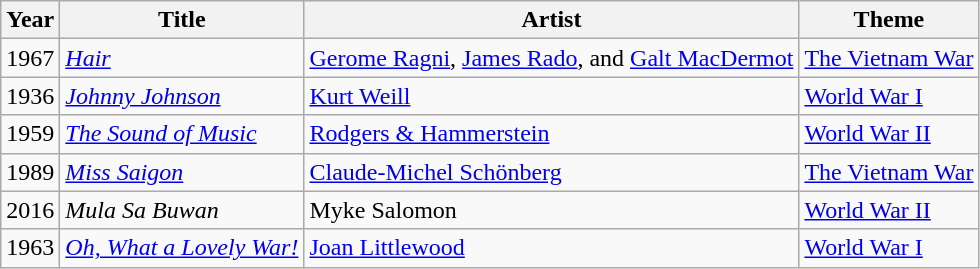<table class="wikitable sortable">
<tr>
<th>Year</th>
<th>Title</th>
<th>Artist</th>
<th>Theme</th>
</tr>
<tr>
<td>1967</td>
<td><em><a href='#'>Hair</a></em></td>
<td><a href='#'>Gerome Ragni</a>, <a href='#'>James Rado</a>, and <a href='#'>Galt MacDermot</a></td>
<td><a href='#'>The Vietnam War</a></td>
</tr>
<tr>
<td>1936</td>
<td><em><a href='#'>Johnny Johnson</a></em></td>
<td><a href='#'>Kurt Weill</a></td>
<td><a href='#'>World War I</a></td>
</tr>
<tr>
<td>1959</td>
<td><em><a href='#'>The Sound of Music</a></em></td>
<td><a href='#'>Rodgers & Hammerstein</a></td>
<td><a href='#'>World War II</a></td>
</tr>
<tr>
<td>1989</td>
<td><em><a href='#'>Miss Saigon</a></em></td>
<td><a href='#'>Claude-Michel Schönberg</a></td>
<td><a href='#'>The Vietnam War</a></td>
</tr>
<tr>
<td>2016</td>
<td><em>Mula Sa Buwan</em></td>
<td>Myke Salomon</td>
<td><a href='#'>World War II</a></td>
</tr>
<tr>
<td>1963</td>
<td><em><a href='#'>Oh, What a Lovely War!</a></em></td>
<td><a href='#'>Joan Littlewood</a></td>
<td><a href='#'>World War I</a></td>
</tr>
</table>
